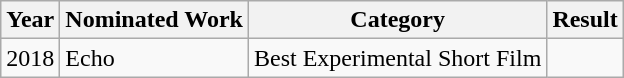<table class="wikitable">
<tr>
<th>Year</th>
<th>Nominated Work</th>
<th>Category</th>
<th>Result</th>
</tr>
<tr>
<td>2018</td>
<td>Echo</td>
<td>Best Experimental Short Film</td>
<td></td>
</tr>
</table>
